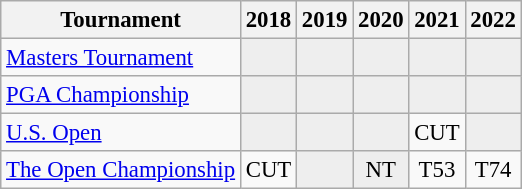<table class="wikitable" style="font-size:95%;text-align:center;">
<tr>
<th>Tournament</th>
<th>2018</th>
<th>2019</th>
<th>2020</th>
<th>2021</th>
<th>2022</th>
</tr>
<tr>
<td align=left><a href='#'>Masters Tournament</a></td>
<td style="background:#eeeeee;"></td>
<td style="background:#eeeeee;"></td>
<td style="background:#eeeeee;"></td>
<td style="background:#eeeeee;"></td>
<td style="background:#eeeeee;"></td>
</tr>
<tr>
<td align=left><a href='#'>PGA Championship</a></td>
<td style="background:#eeeeee;"></td>
<td style="background:#eeeeee;"></td>
<td style="background:#eeeeee;"></td>
<td style="background:#eeeeee;"></td>
<td style="background:#eeeeee;"></td>
</tr>
<tr>
<td align=left><a href='#'>U.S. Open</a></td>
<td style="background:#eeeeee;"></td>
<td style="background:#eeeeee;"></td>
<td style="background:#eeeeee;"></td>
<td>CUT</td>
<td style="background:#eeeeee;"></td>
</tr>
<tr>
<td align=left><a href='#'>The Open Championship</a></td>
<td>CUT</td>
<td style="background:#eeeeee;"></td>
<td style="background:#eeeeee;">NT</td>
<td>T53</td>
<td>T74</td>
</tr>
</table>
